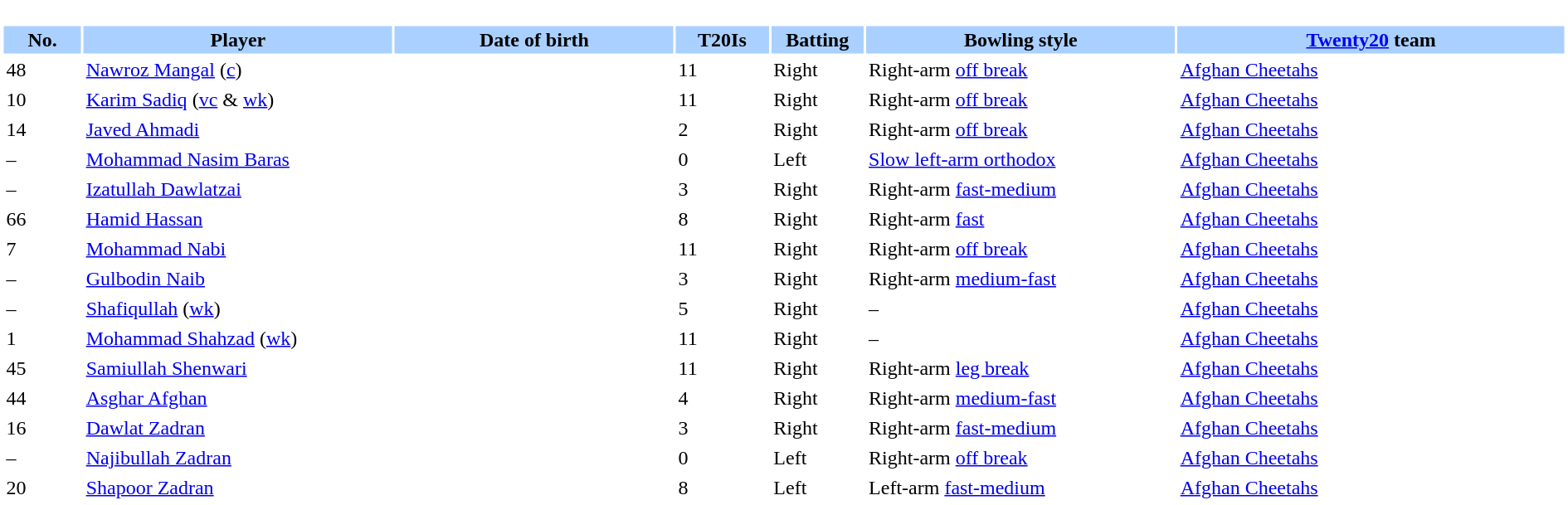<table border="0" style="width:100%;">
<tr>
<td style="vertical-align:top; background:#fff; width:90%;"><br><table border="0" cellspacing="2" cellpadding="2" style="width:100%;">
<tr style="background:#aad0ff;">
<th scope="col" width="5%">No.</th>
<th scope="col" width="20%">Player</th>
<th scope="col" width="18%">Date of birth</th>
<th scope="col" width="6%">T20Is</th>
<th scope="col" width="6%">Batting</th>
<th scope="col" width="20%">Bowling style</th>
<th scope="col" width="25%"><a href='#'>Twenty20</a> team</th>
</tr>
<tr>
<td>48</td>
<td><a href='#'>Nawroz Mangal</a> (<a href='#'>c</a>)</td>
<td></td>
<td>11</td>
<td>Right</td>
<td>Right-arm <a href='#'>off break</a></td>
<td> <a href='#'>Afghan Cheetahs</a></td>
</tr>
<tr>
<td>10</td>
<td><a href='#'>Karim Sadiq</a> (<a href='#'>vc</a> & <a href='#'>wk</a>)</td>
<td></td>
<td>11</td>
<td>Right</td>
<td>Right-arm <a href='#'>off break</a></td>
<td> <a href='#'>Afghan Cheetahs</a></td>
</tr>
<tr>
<td>14</td>
<td><a href='#'>Javed Ahmadi</a></td>
<td></td>
<td>2</td>
<td>Right</td>
<td>Right-arm <a href='#'>off break</a></td>
<td> <a href='#'>Afghan Cheetahs</a></td>
</tr>
<tr>
<td>–</td>
<td><a href='#'>Mohammad Nasim Baras</a></td>
<td></td>
<td>0</td>
<td>Left</td>
<td><a href='#'>Slow left-arm orthodox</a></td>
<td> <a href='#'>Afghan Cheetahs</a></td>
</tr>
<tr>
<td>–</td>
<td><a href='#'>Izatullah Dawlatzai</a></td>
<td></td>
<td>3</td>
<td>Right</td>
<td>Right-arm <a href='#'>fast-medium</a></td>
<td> <a href='#'>Afghan Cheetahs</a></td>
</tr>
<tr>
<td>66</td>
<td><a href='#'>Hamid Hassan</a></td>
<td></td>
<td>8</td>
<td>Right</td>
<td>Right-arm <a href='#'>fast</a></td>
<td> <a href='#'>Afghan Cheetahs</a></td>
</tr>
<tr>
<td>7</td>
<td><a href='#'>Mohammad Nabi</a></td>
<td></td>
<td>11</td>
<td>Right</td>
<td>Right-arm <a href='#'>off break</a></td>
<td> <a href='#'>Afghan Cheetahs</a></td>
</tr>
<tr>
<td>–</td>
<td><a href='#'>Gulbodin Naib</a></td>
<td></td>
<td>3</td>
<td>Right</td>
<td>Right-arm <a href='#'>medium-fast</a></td>
<td> <a href='#'>Afghan Cheetahs</a></td>
</tr>
<tr>
<td>–</td>
<td><a href='#'>Shafiqullah</a> (<a href='#'>wk</a>)</td>
<td></td>
<td>5</td>
<td>Right</td>
<td>–</td>
<td> <a href='#'>Afghan Cheetahs</a></td>
</tr>
<tr>
<td>1</td>
<td><a href='#'>Mohammad Shahzad</a> (<a href='#'>wk</a>)</td>
<td></td>
<td>11</td>
<td>Right</td>
<td>–</td>
<td> <a href='#'>Afghan Cheetahs</a></td>
</tr>
<tr>
<td>45</td>
<td><a href='#'>Samiullah Shenwari</a></td>
<td></td>
<td>11</td>
<td>Right</td>
<td>Right-arm <a href='#'>leg break</a></td>
<td> <a href='#'>Afghan Cheetahs</a></td>
</tr>
<tr>
<td>44</td>
<td><a href='#'>Asghar Afghan</a></td>
<td></td>
<td>4</td>
<td>Right</td>
<td>Right-arm <a href='#'>medium-fast</a></td>
<td> <a href='#'>Afghan Cheetahs</a></td>
</tr>
<tr>
<td>16</td>
<td><a href='#'>Dawlat Zadran</a></td>
<td></td>
<td>3</td>
<td>Right</td>
<td>Right-arm <a href='#'>fast-medium</a></td>
<td> <a href='#'>Afghan Cheetahs</a></td>
</tr>
<tr>
<td>–</td>
<td><a href='#'>Najibullah Zadran</a></td>
<td></td>
<td>0</td>
<td>Left</td>
<td>Right-arm <a href='#'>off break</a></td>
<td> <a href='#'>Afghan Cheetahs</a></td>
</tr>
<tr>
<td>20</td>
<td><a href='#'>Shapoor Zadran</a></td>
<td></td>
<td>8</td>
<td>Left</td>
<td>Left-arm <a href='#'>fast-medium</a></td>
<td> <a href='#'>Afghan Cheetahs</a></td>
</tr>
</table>
</td>
</tr>
<tr>
</tr>
</table>
